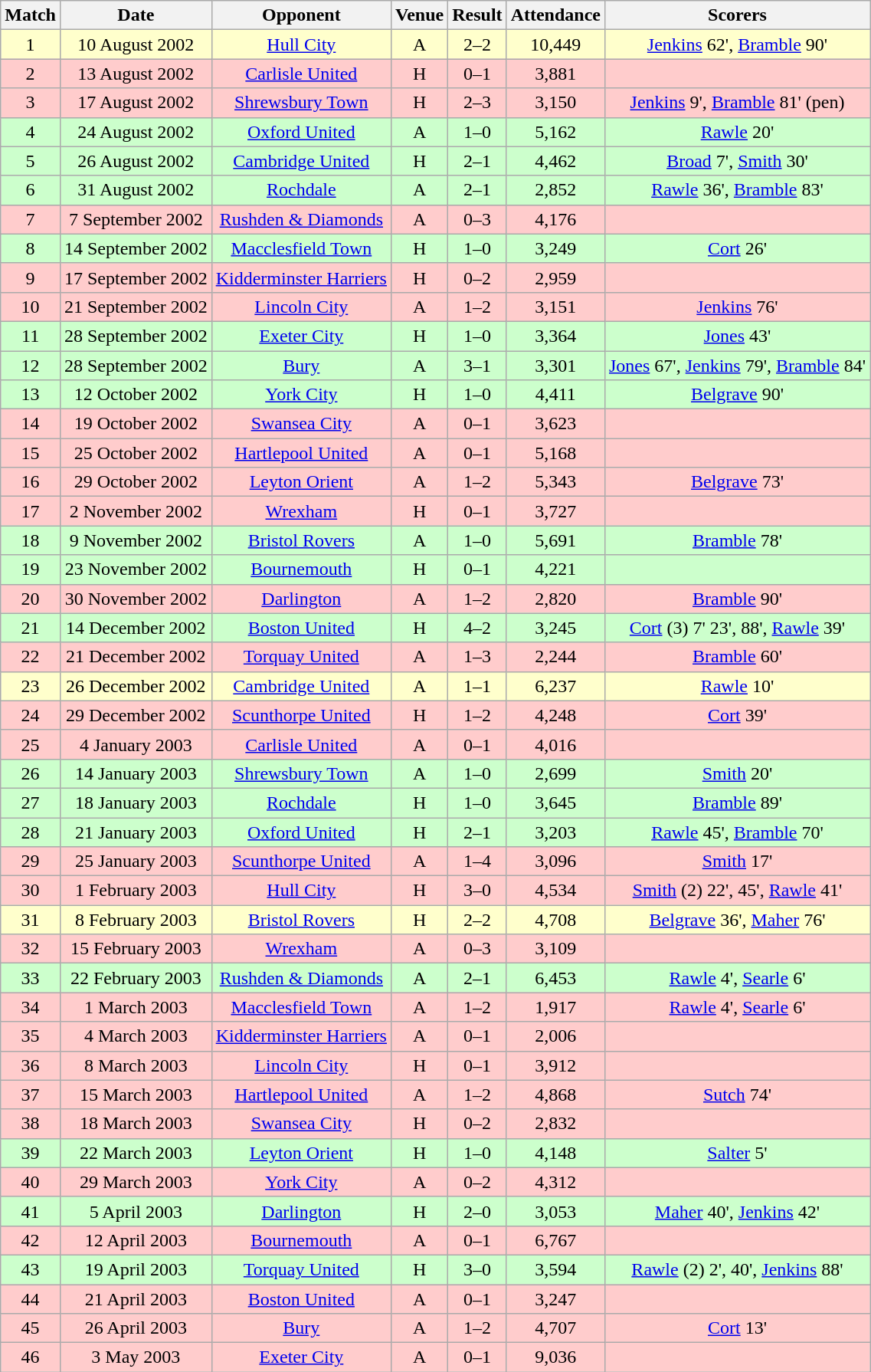<table class="wikitable" style="font-size:100%; text-align:center">
<tr>
<th>Match</th>
<th>Date</th>
<th>Opponent</th>
<th>Venue</th>
<th>Result</th>
<th>Attendance</th>
<th>Scorers</th>
</tr>
<tr style="background-color: #FFFFCC;">
<td>1</td>
<td>10 August 2002</td>
<td><a href='#'>Hull City</a></td>
<td>A</td>
<td>2–2</td>
<td>10,449</td>
<td><a href='#'>Jenkins</a> 62', <a href='#'>Bramble</a> 90'</td>
</tr>
<tr style="background-color: #FFCCCC;">
<td>2</td>
<td>13 August 2002</td>
<td><a href='#'>Carlisle United</a></td>
<td>H</td>
<td>0–1</td>
<td>3,881</td>
<td></td>
</tr>
<tr style="background-color: #FFCCCC;">
<td>3</td>
<td>17 August 2002</td>
<td><a href='#'>Shrewsbury Town</a></td>
<td>H</td>
<td>2–3</td>
<td>3,150</td>
<td><a href='#'>Jenkins</a> 9', <a href='#'>Bramble</a> 81' (pen)</td>
</tr>
<tr style="background-color: #CCFFCC;">
<td>4</td>
<td>24 August 2002</td>
<td><a href='#'>Oxford United</a></td>
<td>A</td>
<td>1–0</td>
<td>5,162</td>
<td><a href='#'>Rawle</a> 20'</td>
</tr>
<tr style="background-color: #CCFFCC;">
<td>5</td>
<td>26 August 2002</td>
<td><a href='#'>Cambridge United</a></td>
<td>H</td>
<td>2–1</td>
<td>4,462</td>
<td><a href='#'>Broad</a> 7', <a href='#'>Smith</a> 30'</td>
</tr>
<tr style="background-color: #CCFFCC;">
<td>6</td>
<td>31 August 2002</td>
<td><a href='#'>Rochdale</a></td>
<td>A</td>
<td>2–1</td>
<td>2,852</td>
<td><a href='#'>Rawle</a> 36', <a href='#'>Bramble</a> 83'</td>
</tr>
<tr style="background-color: #FFCCCC;">
<td>7</td>
<td>7 September 2002</td>
<td><a href='#'>Rushden & Diamonds</a></td>
<td>A</td>
<td>0–3</td>
<td>4,176</td>
<td></td>
</tr>
<tr style="background-color: #CCFFCC;">
<td>8</td>
<td>14 September 2002</td>
<td><a href='#'>Macclesfield Town</a></td>
<td>H</td>
<td>1–0</td>
<td>3,249</td>
<td><a href='#'>Cort</a> 26'</td>
</tr>
<tr style="background-color: #FFCCCC;">
<td>9</td>
<td>17 September 2002</td>
<td><a href='#'>Kidderminster Harriers</a></td>
<td>H</td>
<td>0–2</td>
<td>2,959</td>
<td></td>
</tr>
<tr style="background-color: #FFCCCC;">
<td>10</td>
<td>21 September 2002</td>
<td><a href='#'>Lincoln City</a></td>
<td>A</td>
<td>1–2</td>
<td>3,151</td>
<td><a href='#'>Jenkins</a> 76'</td>
</tr>
<tr style="background-color: #CCFFCC;">
<td>11</td>
<td>28 September 2002</td>
<td><a href='#'>Exeter City</a></td>
<td>H</td>
<td>1–0</td>
<td>3,364</td>
<td><a href='#'>Jones</a> 43'</td>
</tr>
<tr style="background-color: #CCFFCC;">
<td>12</td>
<td>28 September 2002</td>
<td><a href='#'>Bury</a></td>
<td>A</td>
<td>3–1</td>
<td>3,301</td>
<td><a href='#'>Jones</a> 67', <a href='#'>Jenkins</a> 79', <a href='#'>Bramble</a> 84'</td>
</tr>
<tr style="background-color: #CCFFCC;">
<td>13</td>
<td>12 October 2002</td>
<td><a href='#'>York City</a></td>
<td>H</td>
<td>1–0</td>
<td>4,411</td>
<td><a href='#'>Belgrave</a> 90'</td>
</tr>
<tr style="background-color: #FFCCCC;">
<td>14</td>
<td>19 October 2002</td>
<td><a href='#'>Swansea City</a></td>
<td>A</td>
<td>0–1</td>
<td>3,623</td>
<td></td>
</tr>
<tr style="background-color: #FFCCCC;">
<td>15</td>
<td>25 October 2002</td>
<td><a href='#'>Hartlepool United</a></td>
<td>A</td>
<td>0–1</td>
<td>5,168</td>
<td></td>
</tr>
<tr style="background-color: #FFCCCC;">
<td>16</td>
<td>29 October 2002</td>
<td><a href='#'>Leyton Orient</a></td>
<td>A</td>
<td>1–2</td>
<td>5,343</td>
<td><a href='#'>Belgrave</a> 73'</td>
</tr>
<tr style="background-color: #FFCCCC;">
<td>17</td>
<td>2 November 2002</td>
<td><a href='#'>Wrexham</a></td>
<td>H</td>
<td>0–1</td>
<td>3,727</td>
<td></td>
</tr>
<tr style="background-color: #CCFFCC;">
<td>18</td>
<td>9 November 2002</td>
<td><a href='#'>Bristol Rovers</a></td>
<td>A</td>
<td>1–0</td>
<td>5,691</td>
<td><a href='#'>Bramble</a> 78'</td>
</tr>
<tr style="background-color: #CCFFCC;">
<td>19</td>
<td>23 November 2002</td>
<td><a href='#'>Bournemouth</a></td>
<td>H</td>
<td>0–1</td>
<td>4,221</td>
<td></td>
</tr>
<tr style="background-color: #FFCCCC;">
<td>20</td>
<td>30 November 2002</td>
<td><a href='#'>Darlington</a></td>
<td>A</td>
<td>1–2</td>
<td>2,820</td>
<td><a href='#'>Bramble</a> 90'</td>
</tr>
<tr style="background-color: #CCFFCC;">
<td>21</td>
<td>14 December 2002</td>
<td><a href='#'>Boston United</a></td>
<td>H</td>
<td>4–2</td>
<td>3,245</td>
<td><a href='#'>Cort</a> (3) 7' 23', 88', <a href='#'>Rawle</a> 39'</td>
</tr>
<tr style="background-color: #FFCCCC;">
<td>22</td>
<td>21 December 2002</td>
<td><a href='#'>Torquay United</a></td>
<td>A</td>
<td>1–3</td>
<td>2,244</td>
<td><a href='#'>Bramble</a> 60'</td>
</tr>
<tr style="background-color: #FFFFCC;">
<td>23</td>
<td>26 December 2002</td>
<td><a href='#'>Cambridge United</a></td>
<td>A</td>
<td>1–1</td>
<td>6,237</td>
<td><a href='#'>Rawle</a> 10'</td>
</tr>
<tr style="background-color: #FFCCCC;">
<td>24</td>
<td>29 December 2002</td>
<td><a href='#'>Scunthorpe United</a></td>
<td>H</td>
<td>1–2</td>
<td>4,248</td>
<td><a href='#'>Cort</a> 39'</td>
</tr>
<tr style="background-color: #FFCCCC;">
<td>25</td>
<td>4 January 2003</td>
<td><a href='#'>Carlisle United</a></td>
<td>A</td>
<td>0–1</td>
<td>4,016</td>
<td></td>
</tr>
<tr style="background-color: #CCFFCC;">
<td>26</td>
<td>14 January 2003</td>
<td><a href='#'>Shrewsbury Town</a></td>
<td>A</td>
<td>1–0</td>
<td>2,699</td>
<td><a href='#'>Smith</a> 20'</td>
</tr>
<tr style="background-color: #CCFFCC;">
<td>27</td>
<td>18 January 2003</td>
<td><a href='#'>Rochdale</a></td>
<td>H</td>
<td>1–0</td>
<td>3,645</td>
<td><a href='#'>Bramble</a> 89'</td>
</tr>
<tr style="background-color: #CCFFCC;">
<td>28</td>
<td>21 January 2003</td>
<td><a href='#'>Oxford United</a></td>
<td>H</td>
<td>2–1</td>
<td>3,203</td>
<td><a href='#'>Rawle</a> 45', <a href='#'>Bramble</a> 70'</td>
</tr>
<tr style="background-color: #FFCCCC;">
<td>29</td>
<td>25 January 2003</td>
<td><a href='#'>Scunthorpe United</a></td>
<td>A</td>
<td>1–4</td>
<td>3,096</td>
<td><a href='#'>Smith</a> 17'</td>
</tr>
<tr style="background-color: #FFCCCC;">
<td>30</td>
<td>1 February 2003</td>
<td><a href='#'>Hull City</a></td>
<td>H</td>
<td>3–0</td>
<td>4,534</td>
<td><a href='#'>Smith</a> (2) 22', 45', <a href='#'>Rawle</a> 41'</td>
</tr>
<tr style="background-color: #FFFFCC;">
<td>31</td>
<td>8 February 2003</td>
<td><a href='#'>Bristol Rovers</a></td>
<td>H</td>
<td>2–2</td>
<td>4,708</td>
<td><a href='#'>Belgrave</a> 36', <a href='#'>Maher</a> 76'</td>
</tr>
<tr style="background-color: #FFCCCC;">
<td>32</td>
<td>15 February 2003</td>
<td><a href='#'>Wrexham</a></td>
<td>A</td>
<td>0–3</td>
<td>3,109</td>
<td></td>
</tr>
<tr style="background-color: #CCFFCC;">
<td>33</td>
<td>22 February 2003</td>
<td><a href='#'>Rushden & Diamonds</a></td>
<td>A</td>
<td>2–1</td>
<td>6,453</td>
<td><a href='#'>Rawle</a> 4', <a href='#'>Searle</a> 6'</td>
</tr>
<tr style="background-color: #FFCCCC;">
<td>34</td>
<td>1 March 2003</td>
<td><a href='#'>Macclesfield Town</a></td>
<td>A</td>
<td>1–2</td>
<td>1,917</td>
<td><a href='#'>Rawle</a> 4', <a href='#'>Searle</a> 6'</td>
</tr>
<tr style="background-color: #FFCCCC;">
<td>35</td>
<td>4 March 2003</td>
<td><a href='#'>Kidderminster Harriers</a></td>
<td>A</td>
<td>0–1</td>
<td>2,006</td>
<td></td>
</tr>
<tr style="background-color: #FFCCCC;">
<td>36</td>
<td>8 March 2003</td>
<td><a href='#'>Lincoln City</a></td>
<td>H</td>
<td>0–1</td>
<td>3,912</td>
<td></td>
</tr>
<tr style="background-color: #FFCCCC;">
<td>37</td>
<td>15 March 2003</td>
<td><a href='#'>Hartlepool United</a></td>
<td>A</td>
<td>1–2</td>
<td>4,868</td>
<td><a href='#'>Sutch</a> 74'</td>
</tr>
<tr style="background-color: #FFCCCC;">
<td>38</td>
<td>18 March 2003</td>
<td><a href='#'>Swansea City</a></td>
<td>H</td>
<td>0–2</td>
<td>2,832</td>
<td></td>
</tr>
<tr style="background-color: #CCFFCC;">
<td>39</td>
<td>22 March 2003</td>
<td><a href='#'>Leyton Orient</a></td>
<td>H</td>
<td>1–0</td>
<td>4,148</td>
<td><a href='#'>Salter</a> 5'</td>
</tr>
<tr style="background-color: #FFCCCC;">
<td>40</td>
<td>29 March 2003</td>
<td><a href='#'>York City</a></td>
<td>A</td>
<td>0–2</td>
<td>4,312</td>
<td></td>
</tr>
<tr style="background-color: #CCFFCC;">
<td>41</td>
<td>5 April 2003</td>
<td><a href='#'>Darlington</a></td>
<td>H</td>
<td>2–0</td>
<td>3,053</td>
<td><a href='#'>Maher</a> 40', <a href='#'>Jenkins</a> 42'</td>
</tr>
<tr style="background-color: #FFCCCC;">
<td>42</td>
<td>12 April 2003</td>
<td><a href='#'>Bournemouth</a></td>
<td>A</td>
<td>0–1</td>
<td>6,767</td>
<td></td>
</tr>
<tr style="background-color: #CCFFCC;">
<td>43</td>
<td>19 April 2003</td>
<td><a href='#'>Torquay United</a></td>
<td>H</td>
<td>3–0</td>
<td>3,594</td>
<td><a href='#'>Rawle</a> (2) 2', 40', <a href='#'>Jenkins</a> 88'</td>
</tr>
<tr style="background-color: #FFCCCC;">
<td>44</td>
<td>21 April 2003</td>
<td><a href='#'>Boston United</a></td>
<td>A</td>
<td>0–1</td>
<td>3,247</td>
<td></td>
</tr>
<tr style="background-color: #FFCCCC;">
<td>45</td>
<td>26 April 2003</td>
<td><a href='#'>Bury</a></td>
<td>A</td>
<td>1–2</td>
<td>4,707</td>
<td><a href='#'>Cort</a> 13'</td>
</tr>
<tr style="background-color: #FFCCCC;">
<td>46</td>
<td>3 May 2003</td>
<td><a href='#'>Exeter City</a></td>
<td>A</td>
<td>0–1</td>
<td>9,036</td>
<td></td>
</tr>
</table>
